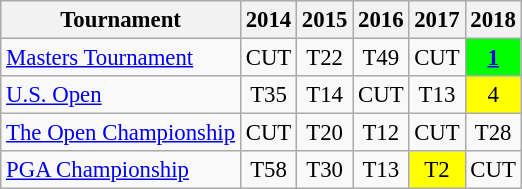<table class="wikitable" style="font-size:95%;text-align:center;">
<tr>
<th>Tournament</th>
<th>2014</th>
<th>2015</th>
<th>2016</th>
<th>2017</th>
<th>2018</th>
</tr>
<tr>
<td align=left><a href='#'>Masters Tournament</a></td>
<td>CUT</td>
<td>T22</td>
<td>T49</td>
<td>CUT</td>
<td style="background:lime;"><strong><a href='#'>1</a></strong></td>
</tr>
<tr>
<td align=left><a href='#'>U.S. Open</a></td>
<td>T35</td>
<td>T14</td>
<td>CUT</td>
<td>T13</td>
<td style="background:yellow;">4</td>
</tr>
<tr>
<td align=left><a href='#'>The Open Championship</a></td>
<td>CUT</td>
<td>T20</td>
<td>T12</td>
<td>CUT</td>
<td>T28</td>
</tr>
<tr>
<td align=left><a href='#'>PGA Championship</a></td>
<td>T58</td>
<td>T30</td>
<td>T13</td>
<td style="background:yellow;">T2</td>
<td>CUT</td>
</tr>
</table>
